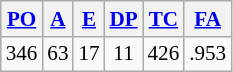<table class="wikitable" style="font-size:88%;">
<tr>
<th><a href='#'>PO</a></th>
<th><a href='#'>A</a></th>
<th><a href='#'>E</a></th>
<th><a href='#'>DP</a></th>
<th><a href='#'>TC</a></th>
<th><a href='#'>FA</a></th>
</tr>
<tr align=center>
<td>346</td>
<td>63</td>
<td>17</td>
<td>11</td>
<td>426</td>
<td>.953</td>
</tr>
</table>
